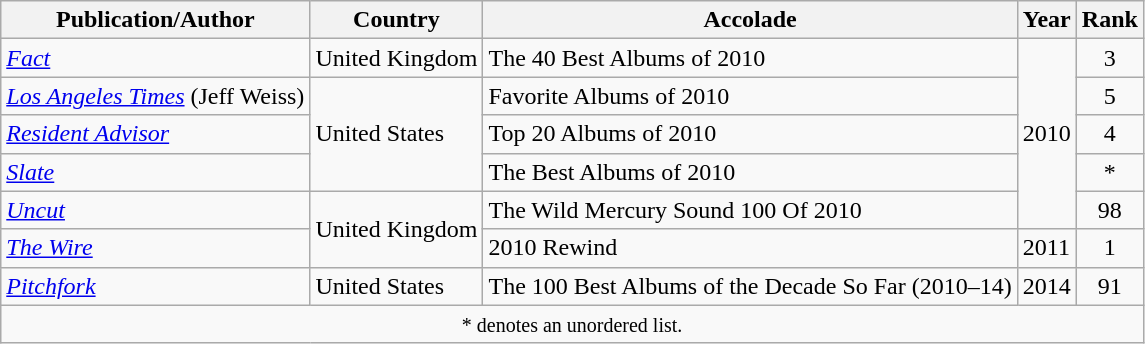<table class="wikitable">
<tr>
<th>Publication/Author</th>
<th>Country</th>
<th>Accolade</th>
<th>Year</th>
<th>Rank</th>
</tr>
<tr>
<td><em><a href='#'>Fact</a></em></td>
<td>United Kingdom</td>
<td>The 40 Best Albums of 2010</td>
<td rowspan=5>2010</td>
<td align=center>3</td>
</tr>
<tr>
<td><em><a href='#'>Los Angeles Times</a></em> (Jeff Weiss)</td>
<td rowspan=3>United States</td>
<td>Favorite Albums of 2010</td>
<td align=center>5</td>
</tr>
<tr>
<td><em><a href='#'>Resident Advisor</a></em></td>
<td>Top 20 Albums of 2010</td>
<td align=center>4</td>
</tr>
<tr>
<td><em><a href='#'>Slate</a></em></td>
<td>The Best Albums of 2010</td>
<td align=center>*</td>
</tr>
<tr>
<td><em><a href='#'>Uncut</a></em></td>
<td rowspan=2>United Kingdom</td>
<td>The Wild Mercury Sound 100 Of 2010</td>
<td align=center>98</td>
</tr>
<tr>
<td><em><a href='#'>The Wire</a></em></td>
<td>2010 Rewind</td>
<td>2011</td>
<td align=center>1</td>
</tr>
<tr>
<td><em><a href='#'>Pitchfork</a></em></td>
<td>United States</td>
<td>The 100 Best Albums of the Decade So Far (2010–14)</td>
<td>2014</td>
<td align=center>91</td>
</tr>
<tr>
<td colspan=5 style="text-align:center;"><small>* denotes an unordered list.</small></td>
</tr>
</table>
